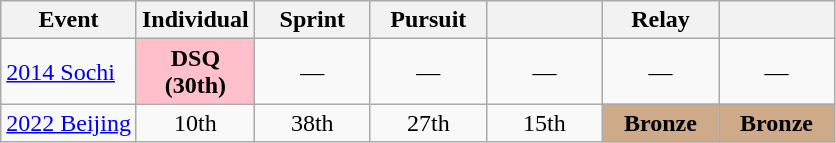<table class="wikitable" style="text-align: center;">
<tr>
<th>Event</th>
<th style="width:70px;">Individual</th>
<th style="width:70px;">Sprint</th>
<th style="width:70px;">Pursuit</th>
<th style="width:70px;"></th>
<th style="width:70px;">Relay</th>
<th style="width:70px;"></th>
</tr>
<tr>
<td align=left> <a href='#'>2014 Sochi</a></td>
<td bgcolor=pink><strong>DSQ (30th)</strong></td>
<td>—</td>
<td>—</td>
<td>—</td>
<td>—</td>
<td>—</td>
</tr>
<tr>
<td align=left> <a href='#'>2022 Beijing</a></td>
<td>10th</td>
<td>38th</td>
<td>27th</td>
<td>15th</td>
<td style="background:#cfaa88;"><strong>Bronze</strong></td>
<td style="background:#cfaa88;"><strong>Bronze</strong></td>
</tr>
</table>
